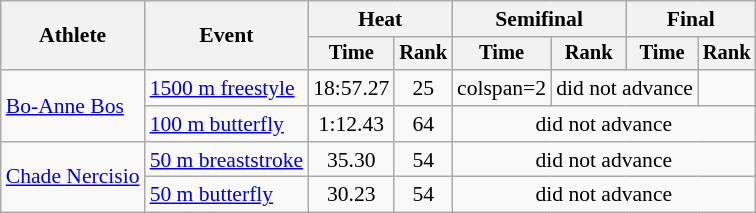<table class=wikitable style="font-size:90%">
<tr>
<th rowspan="2">Athlete</th>
<th rowspan="2">Event</th>
<th colspan="2">Heat</th>
<th colspan="2">Semifinal</th>
<th colspan="2">Final</th>
</tr>
<tr style="font-size:95%">
<th>Time</th>
<th>Rank</th>
<th>Time</th>
<th>Rank</th>
<th>Time</th>
<th>Rank</th>
</tr>
<tr align=center>
<td align=left rowspan=2><a href='#'>Bo-Anne Bos</a></td>
<td align=left><a href='#'>1500 m freestyle</a></td>
<td>18:57.27</td>
<td>25</td>
<td>colspan=2 </td>
<td colspan=2>did not advance</td>
</tr>
<tr align=center>
<td align=left><a href='#'>100 m butterfly</a></td>
<td>1:12.43</td>
<td>64</td>
<td colspan=4>did not advance</td>
</tr>
<tr align=center>
<td align=left rowspan=2><a href='#'>Chade Nercisio</a></td>
<td align=left><a href='#'>50 m breaststroke</a></td>
<td>35.30</td>
<td>54</td>
<td colspan=4>did not advance</td>
</tr>
<tr align=center>
<td align=left><a href='#'>50 m butterfly</a></td>
<td>30.23</td>
<td>54</td>
<td colspan=4>did not advance</td>
</tr>
</table>
